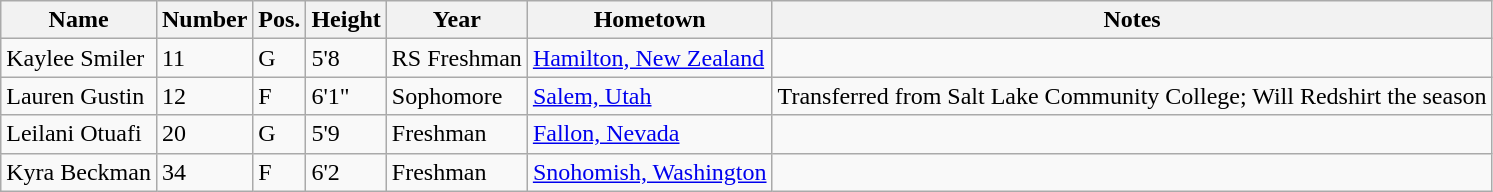<table class="wikitable sortable" border="1">
<tr>
<th>Name</th>
<th>Number</th>
<th>Pos.</th>
<th>Height</th>
<th>Year</th>
<th>Hometown</th>
<th class="unsortable">Notes</th>
</tr>
<tr>
<td>Kaylee Smiler</td>
<td>11</td>
<td>G</td>
<td>5'8</td>
<td>RS Freshman</td>
<td><a href='#'>Hamilton, New Zealand</a></td>
<td></td>
</tr>
<tr>
<td>Lauren Gustin</td>
<td>12</td>
<td>F</td>
<td>6'1"</td>
<td>Sophomore</td>
<td><a href='#'>Salem, Utah</a></td>
<td>Transferred from Salt Lake Community College; Will Redshirt the season</td>
</tr>
<tr>
<td>Leilani Otuafi</td>
<td>20</td>
<td>G</td>
<td>5'9</td>
<td>Freshman</td>
<td><a href='#'>Fallon, Nevada</a></td>
<td></td>
</tr>
<tr>
<td>Kyra Beckman</td>
<td>34</td>
<td>F</td>
<td>6'2</td>
<td>Freshman</td>
<td><a href='#'>Snohomish, Washington</a></td>
<td></td>
</tr>
</table>
